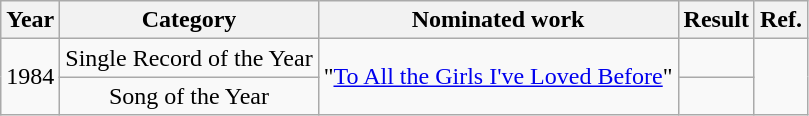<table class="wikitable plainrowheaders" style="text-align:center;">
<tr>
<th>Year</th>
<th>Category</th>
<th>Nominated work</th>
<th>Result</th>
<th>Ref.</th>
</tr>
<tr>
<td rowspan="2">1984</td>
<td>Single Record of the Year</td>
<td rowspan="2">"<a href='#'>To All the Girls I've Loved Before</a>" <br> </td>
<td></td>
<td align="center" rowspan="2"></td>
</tr>
<tr>
<td>Song of the Year</td>
<td></td>
</tr>
</table>
